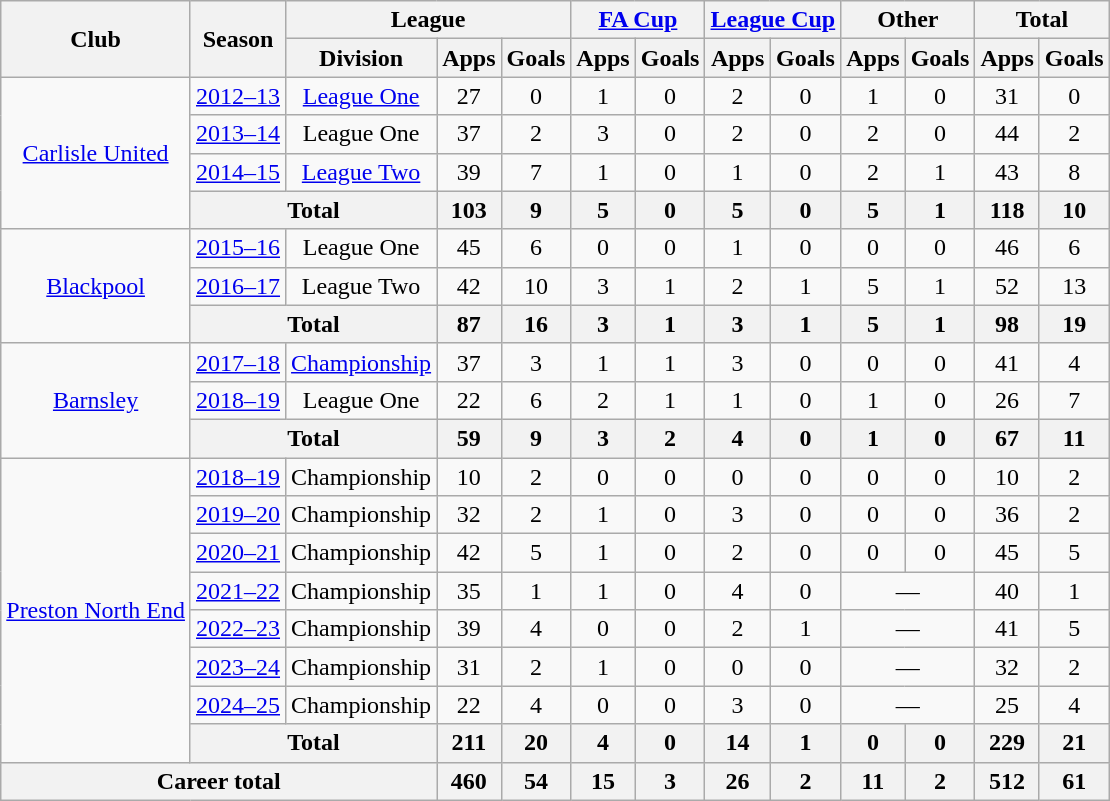<table class="wikitable" style="text-align: center;">
<tr>
<th rowspan="2">Club</th>
<th rowspan="2">Season</th>
<th colspan="3">League</th>
<th colspan="2"><a href='#'>FA Cup</a></th>
<th colspan="2"><a href='#'>League Cup</a></th>
<th colspan="2">Other</th>
<th colspan="2">Total</th>
</tr>
<tr>
<th>Division</th>
<th>Apps</th>
<th>Goals</th>
<th>Apps</th>
<th>Goals</th>
<th>Apps</th>
<th>Goals</th>
<th>Apps</th>
<th>Goals</th>
<th>Apps</th>
<th>Goals</th>
</tr>
<tr>
<td rowspan="4"><a href='#'>Carlisle United</a></td>
<td><a href='#'>2012–13</a></td>
<td><a href='#'>League One</a></td>
<td>27</td>
<td>0</td>
<td>1</td>
<td>0</td>
<td>2</td>
<td>0</td>
<td>1</td>
<td>0</td>
<td>31</td>
<td>0</td>
</tr>
<tr>
<td><a href='#'>2013–14</a></td>
<td>League One</td>
<td>37</td>
<td>2</td>
<td>3</td>
<td>0</td>
<td>2</td>
<td>0</td>
<td>2</td>
<td>0</td>
<td>44</td>
<td>2</td>
</tr>
<tr>
<td><a href='#'>2014–15</a></td>
<td><a href='#'>League Two</a></td>
<td>39</td>
<td>7</td>
<td>1</td>
<td>0</td>
<td>1</td>
<td>0</td>
<td>2</td>
<td>1</td>
<td>43</td>
<td>8</td>
</tr>
<tr>
<th colspan="2">Total</th>
<th>103</th>
<th>9</th>
<th>5</th>
<th>0</th>
<th>5</th>
<th>0</th>
<th>5</th>
<th>1</th>
<th>118</th>
<th>10</th>
</tr>
<tr>
<td rowspan="3"><a href='#'>Blackpool</a></td>
<td><a href='#'>2015–16</a></td>
<td>League One</td>
<td>45</td>
<td>6</td>
<td>0</td>
<td>0</td>
<td>1</td>
<td>0</td>
<td>0</td>
<td>0</td>
<td>46</td>
<td>6</td>
</tr>
<tr>
<td><a href='#'>2016–17</a></td>
<td>League Two</td>
<td>42</td>
<td>10</td>
<td>3</td>
<td>1</td>
<td>2</td>
<td>1</td>
<td>5</td>
<td>1</td>
<td>52</td>
<td>13</td>
</tr>
<tr>
<th colspan="2">Total</th>
<th>87</th>
<th>16</th>
<th>3</th>
<th>1</th>
<th>3</th>
<th>1</th>
<th>5</th>
<th>1</th>
<th>98</th>
<th>19</th>
</tr>
<tr>
<td rowspan="3"><a href='#'>Barnsley</a></td>
<td><a href='#'>2017–18</a></td>
<td><a href='#'>Championship</a></td>
<td>37</td>
<td>3</td>
<td>1</td>
<td>1</td>
<td>3</td>
<td>0</td>
<td>0</td>
<td>0</td>
<td>41</td>
<td>4</td>
</tr>
<tr>
<td><a href='#'>2018–19</a></td>
<td>League One</td>
<td>22</td>
<td>6</td>
<td>2</td>
<td>1</td>
<td>1</td>
<td>0</td>
<td>1</td>
<td>0</td>
<td>26</td>
<td>7</td>
</tr>
<tr>
<th colspan="2">Total</th>
<th>59</th>
<th>9</th>
<th>3</th>
<th>2</th>
<th>4</th>
<th>0</th>
<th>1</th>
<th>0</th>
<th>67</th>
<th>11</th>
</tr>
<tr>
<td rowspan="8"><a href='#'>Preston North End</a></td>
<td><a href='#'>2018–19</a></td>
<td>Championship</td>
<td>10</td>
<td>2</td>
<td>0</td>
<td>0</td>
<td>0</td>
<td>0</td>
<td>0</td>
<td>0</td>
<td>10</td>
<td>2</td>
</tr>
<tr>
<td><a href='#'>2019–20</a></td>
<td>Championship</td>
<td>32</td>
<td>2</td>
<td>1</td>
<td>0</td>
<td>3</td>
<td>0</td>
<td>0</td>
<td>0</td>
<td>36</td>
<td>2</td>
</tr>
<tr>
<td><a href='#'>2020–21</a></td>
<td>Championship</td>
<td>42</td>
<td>5</td>
<td>1</td>
<td>0</td>
<td>2</td>
<td>0</td>
<td>0</td>
<td>0</td>
<td>45</td>
<td>5</td>
</tr>
<tr>
<td><a href='#'>2021–22</a></td>
<td>Championship</td>
<td>35</td>
<td>1</td>
<td>1</td>
<td>0</td>
<td>4</td>
<td>0</td>
<td colspan="2">—</td>
<td>40</td>
<td>1</td>
</tr>
<tr>
<td><a href='#'>2022–23</a></td>
<td>Championship</td>
<td>39</td>
<td>4</td>
<td>0</td>
<td>0</td>
<td>2</td>
<td>1</td>
<td colspan="2">—</td>
<td>41</td>
<td>5</td>
</tr>
<tr>
<td><a href='#'>2023–24</a></td>
<td>Championship</td>
<td>31</td>
<td>2</td>
<td>1</td>
<td>0</td>
<td>0</td>
<td>0</td>
<td colspan="2">—</td>
<td>32</td>
<td>2</td>
</tr>
<tr>
<td><a href='#'>2024–25</a></td>
<td>Championship</td>
<td>22</td>
<td>4</td>
<td>0</td>
<td>0</td>
<td>3</td>
<td>0</td>
<td colspan="2">—</td>
<td>25</td>
<td>4</td>
</tr>
<tr>
<th colspan="2">Total</th>
<th>211</th>
<th>20</th>
<th>4</th>
<th>0</th>
<th>14</th>
<th>1</th>
<th>0</th>
<th>0</th>
<th>229</th>
<th>21</th>
</tr>
<tr>
<th colspan="3">Career total</th>
<th>460</th>
<th>54</th>
<th>15</th>
<th>3</th>
<th>26</th>
<th>2</th>
<th>11</th>
<th>2</th>
<th>512</th>
<th>61</th>
</tr>
</table>
